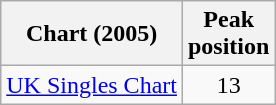<table class="wikitable">
<tr>
<th>Chart (2005)</th>
<th>Peak<br>position</th>
</tr>
<tr>
<td><a href='#'>UK Singles Chart</a></td>
<td align="center">13</td>
</tr>
</table>
